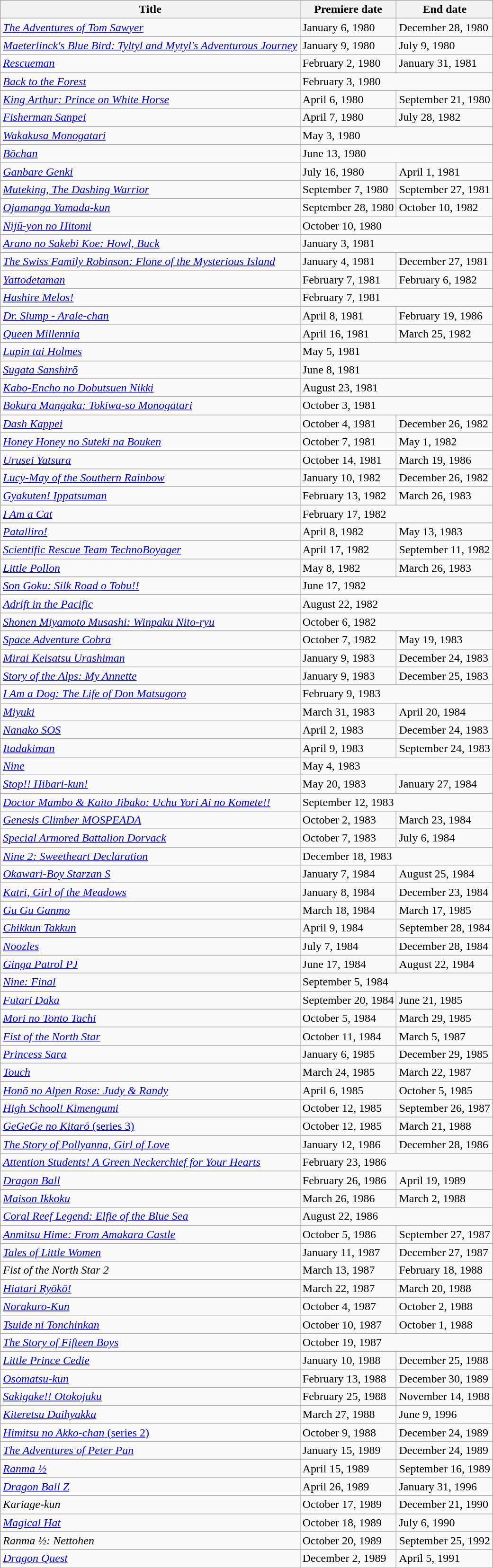<table class="wikitable sortable">
<tr>
<th>Title</th>
<th>Premiere date</th>
<th>End date</th>
</tr>
<tr>
<td><em><a href='#'>The Adventures of Tom Sawyer</a></em></td>
<td>January 6, 1980</td>
<td>December 28, 1980</td>
</tr>
<tr>
<td><em><a href='#'>Maeterlinck's Blue Bird: Tyltyl and Mytyl's Adventurous Journey</a></em></td>
<td>January 9, 1980</td>
<td>July 9, 1980</td>
</tr>
<tr>
<td><em><a href='#'>Rescueman</a></em></td>
<td>February 2, 1980</td>
<td>January 31, 1981</td>
</tr>
<tr>
<td><em><a href='#'>Back to the Forest</a></em></td>
<td colspan="2">February 3, 1980</td>
</tr>
<tr>
<td><em><a href='#'>King Arthur: Prince on White Horse</a></em></td>
<td>April 6, 1980</td>
<td>September 21, 1980</td>
</tr>
<tr>
<td><em><a href='#'>Fisherman Sanpei</a></em></td>
<td>April 7, 1980</td>
<td>July 28, 1982</td>
</tr>
<tr>
<td><em><a href='#'>Wakakusa Monogatari</a></em></td>
<td colspan="2">May 3, 1980</td>
</tr>
<tr>
<td><em><a href='#'>Bōchan</a></em></td>
<td colspan="2">June 13, 1980</td>
</tr>
<tr>
<td><em><a href='#'>Ganbare Genki</a></em></td>
<td>July 16, 1980</td>
<td>April 1, 1981</td>
</tr>
<tr>
<td><em><a href='#'>Muteking, The Dashing Warrior</a></em></td>
<td>September 7, 1980</td>
<td>September 27, 1981</td>
</tr>
<tr>
<td><em><a href='#'>Ojamanga Yamada-kun</a></em></td>
<td>September 28, 1980</td>
<td>October 10, 1982</td>
</tr>
<tr>
<td><em><a href='#'>Nijū-yon no Hitomi</a></em></td>
<td colspan="2">October 10, 1980</td>
</tr>
<tr>
<td><em><a href='#'>Arano no Sakebi Koe: Howl, Buck</a></em></td>
<td colspan="2">January 3, 1981</td>
</tr>
<tr>
<td><em><a href='#'>The Swiss Family Robinson: Flone of the Mysterious Island</a></em></td>
<td>January 4, 1981</td>
<td>December 27, 1981</td>
</tr>
<tr>
<td><em><a href='#'>Yattodetaman</a></em></td>
<td>February 7, 1981</td>
<td>February 6, 1982</td>
</tr>
<tr>
<td><em><a href='#'>Hashire Melos!</a></em></td>
<td colspan="2">February 7, 1981</td>
</tr>
<tr>
<td><em><a href='#'>Dr. Slump - Arale-chan</a></em></td>
<td>April 8, 1981</td>
<td>February 19, 1986</td>
</tr>
<tr>
<td><em><a href='#'>Queen Millennia</a></em></td>
<td>April 16, 1981</td>
<td>March 25, 1982</td>
</tr>
<tr>
<td><em><a href='#'>Lupin tai Holmes</a></em></td>
<td colspan="2">May 5, 1981</td>
</tr>
<tr>
<td><em><a href='#'>Sugata Sanshirō</a></em></td>
<td colspan="2">June 8, 1981</td>
</tr>
<tr>
<td><em><a href='#'>Kabo-Encho no Dobutsuen Nikki</a></em></td>
<td colspan="2">August 23, 1981</td>
</tr>
<tr>
<td><em><a href='#'>Bokura Mangaka: Tokiwa-so Monogatari</a></em></td>
<td colspan="2">October 3, 1981</td>
</tr>
<tr>
<td><em><a href='#'>Dash Kappei</a></em></td>
<td>October 4, 1981</td>
<td>December 26, 1982</td>
</tr>
<tr>
<td><em><a href='#'>Honey Honey no Suteki na Bouken</a></em></td>
<td>October 7, 1981</td>
<td>May 1, 1982</td>
</tr>
<tr>
<td><em><a href='#'>Urusei Yatsura</a></em></td>
<td>October 14, 1981</td>
<td>March 19, 1986</td>
</tr>
<tr>
<td><em><a href='#'>Lucy-May of the Southern Rainbow</a></em></td>
<td>January 10, 1982</td>
<td>December 26, 1982</td>
</tr>
<tr>
<td><em><a href='#'>Gyakuten! Ippatsuman</a></em></td>
<td>February 13, 1982</td>
<td>March 26, 1983</td>
</tr>
<tr>
<td><em><a href='#'>I Am a Cat</a></em></td>
<td colspan="2">February 17, 1982</td>
</tr>
<tr>
<td><em><a href='#'>Patalliro!</a></em></td>
<td>April 8, 1982</td>
<td>May 13, 1983</td>
</tr>
<tr>
<td><em><a href='#'>Scientific Rescue Team TechnoBoyager</a></em></td>
<td>April 17, 1982</td>
<td>September 11, 1982</td>
</tr>
<tr>
<td><em><a href='#'>Little Pollon</a></em></td>
<td>May 8, 1982</td>
<td>March 26, 1983</td>
</tr>
<tr>
<td><em><a href='#'>Son Goku: Silk Road o Tobu!!</a></em></td>
<td colspan="2">June 17, 1982</td>
</tr>
<tr>
<td><em><a href='#'>Adrift in the Pacific</a></em></td>
<td colspan="2">August 22, 1982</td>
</tr>
<tr>
<td><em><a href='#'>Shonen Miyamoto Musashi: Winpaku Nito-ryu</a></em></td>
<td colspan="2">October 6, 1982</td>
</tr>
<tr>
<td><em><a href='#'>Space Adventure Cobra</a></em></td>
<td>October 7, 1982</td>
<td>May 19, 1983</td>
</tr>
<tr>
<td><em><a href='#'>Mirai Keisatsu Urashiman</a></em></td>
<td>January 9, 1983</td>
<td>December 24, 1983</td>
</tr>
<tr>
<td><em><a href='#'>Story of the Alps: My Annette</a></em></td>
<td>January 9, 1983</td>
<td>December 25, 1983</td>
</tr>
<tr>
<td><em><a href='#'>I Am a Dog: The Life of Don Matsugoro</a></em></td>
<td colspan="2">February 9, 1983</td>
</tr>
<tr>
<td><em><a href='#'>Miyuki</a></em></td>
<td>March 31, 1983</td>
<td>April 20, 1984</td>
</tr>
<tr>
<td><em><a href='#'>Nanako SOS</a></em></td>
<td>April 2, 1983</td>
<td>December 24, 1983</td>
</tr>
<tr>
<td><em><a href='#'>Itadakiman</a></em></td>
<td>April 9, 1983</td>
<td>September 24, 1983</td>
</tr>
<tr>
<td><em><a href='#'>Nine</a></em></td>
<td colspan="2">May 4, 1983</td>
</tr>
<tr>
<td><em><a href='#'>Stop!! Hibari-kun!</a></em></td>
<td>May 20, 1983</td>
<td>January 27, 1984</td>
</tr>
<tr>
<td><em><a href='#'>Doctor Mambo & Kaito Jibako: Uchu Yori Ai no Komete!!</a></em></td>
<td colspan="2">September 12, 1983</td>
</tr>
<tr>
<td><em><a href='#'>Genesis Climber MOSPEADA</a></em></td>
<td>October 2, 1983</td>
<td>March 23, 1984</td>
</tr>
<tr>
<td><em><a href='#'>Special Armored Battalion Dorvack</a></em></td>
<td>October 7, 1983</td>
<td>July 6, 1984</td>
</tr>
<tr>
<td><em><a href='#'>Nine 2: Sweetheart Declaration</a></em></td>
<td colspan="2">December 18, 1983</td>
</tr>
<tr>
<td><em><a href='#'>Okawari-Boy Starzan S</a></em></td>
<td>January 7, 1984</td>
<td>August 25, 1984</td>
</tr>
<tr>
<td><em><a href='#'>Katri, Girl of the Meadows</a></em></td>
<td>January 8, 1984</td>
<td>December 23, 1984</td>
</tr>
<tr>
<td><em><a href='#'>Gu Gu Ganmo</a></em></td>
<td>March 18, 1984</td>
<td>March 17, 1985</td>
</tr>
<tr>
<td><em><a href='#'>Chikkun Takkun</a></em></td>
<td>April 9, 1984</td>
<td>September 28, 1984</td>
</tr>
<tr>
<td><em><a href='#'>Noozles</a></em></td>
<td>July 7, 1984</td>
<td>December 28, 1984</td>
</tr>
<tr>
<td><em><a href='#'>Ginga Patrol PJ</a></em></td>
<td>June 17, 1984</td>
<td>August 22, 1984</td>
</tr>
<tr>
<td><em><a href='#'>Nine: Final</a></em></td>
<td colspan="2">September 5, 1984</td>
</tr>
<tr>
<td><em><a href='#'>Futari Daka</a></em></td>
<td>September 20, 1984</td>
<td>June 21, 1985</td>
</tr>
<tr>
<td><em><a href='#'>Mori no Tonto Tachi</a></em></td>
<td>October 5, 1984</td>
<td>March 29, 1985</td>
</tr>
<tr>
<td><em><a href='#'>Fist of the North Star</a></em></td>
<td>October 11, 1984</td>
<td>March 5, 1987</td>
</tr>
<tr>
<td><em><a href='#'>Princess Sara</a></em></td>
<td>January 6, 1985</td>
<td>December 29, 1985</td>
</tr>
<tr>
<td><em><a href='#'>Touch</a></em></td>
<td>March 24, 1985</td>
<td>March 22, 1987</td>
</tr>
<tr>
<td><em><a href='#'>Honō no Alpen Rose: Judy & Randy</a></em></td>
<td>April 6, 1985</td>
<td>October 5, 1985</td>
</tr>
<tr>
<td><em><a href='#'>High School! Kimengumi</a></em></td>
<td>October 12, 1985</td>
<td>September 26, 1987</td>
</tr>
<tr>
<td><a href='#'><em>GeGeGe no Kitarō</em> (series 3)</a></td>
<td>October 12, 1985</td>
<td>March 21, 1988</td>
</tr>
<tr>
<td><em><a href='#'>The Story of Pollyanna, Girl of Love</a></em></td>
<td>January 12, 1986</td>
<td>December 28, 1986</td>
</tr>
<tr>
<td><em><a href='#'>Attention Students! A Green Neckerchief for Your Hearts</a></em></td>
<td colspan="2">February 23, 1986</td>
</tr>
<tr>
<td><em><a href='#'>Dragon Ball</a></em></td>
<td>February 26, 1986</td>
<td>April 19, 1989</td>
</tr>
<tr>
<td><em><a href='#'>Maison Ikkoku</a></em></td>
<td>March 26, 1986</td>
<td>March 2, 1988</td>
</tr>
<tr>
<td><em><a href='#'>Coral Reef Legend: Elfie of the Blue Sea</a></em></td>
<td colspan="2">August 22, 1986</td>
</tr>
<tr>
<td><em><a href='#'>Anmitsu Hime: From Amakara Castle</a></em></td>
<td>October 5, 1986</td>
<td>September 27, 1987</td>
</tr>
<tr>
<td><em><a href='#'>Tales of Little Women</a></em></td>
<td>January 11, 1987</td>
<td>December 27, 1987</td>
</tr>
<tr>
<td><em>Fist of the North Star 2</em></td>
<td>March 13, 1987</td>
<td>February 18, 1988</td>
</tr>
<tr>
<td><em><a href='#'>Hiatari Ryōkō!</a></em></td>
<td>March 22, 1987</td>
<td>March 20, 1988</td>
</tr>
<tr>
<td><em><a href='#'>Norakuro-Kun</a></em></td>
<td>October 4, 1987</td>
<td>October 2, 1988</td>
</tr>
<tr>
<td><em><a href='#'>Tsuide ni Tonchinkan</a></em></td>
<td>October 10, 1987</td>
<td>October 1, 1988</td>
</tr>
<tr>
<td><em><a href='#'>The Story of Fifteen Boys</a></em></td>
<td colspan="2">October 19, 1987</td>
</tr>
<tr>
<td><em><a href='#'>Little Prince Cedie</a></em></td>
<td>January 10, 1988</td>
<td>December 25, 1988</td>
</tr>
<tr>
<td><em><a href='#'>Osomatsu-kun</a></em></td>
<td>February 13, 1988</td>
<td>December 30, 1989</td>
</tr>
<tr>
<td><em><a href='#'>Sakigake!! Otokojuku</a></em></td>
<td>February 25, 1988</td>
<td>November 14, 1988</td>
</tr>
<tr>
<td><em><a href='#'>Kiteretsu Daihyakka</a></em></td>
<td>March 27, 1988</td>
<td>June 9, 1996</td>
</tr>
<tr>
<td><a href='#'><em>Himitsu no Akko-chan</em> (series 2)</a></td>
<td>October 9, 1988</td>
<td>December 24, 1989</td>
</tr>
<tr>
<td><em><a href='#'>The Adventures of Peter Pan</a></em></td>
<td>January 15, 1989</td>
<td>December 24, 1989</td>
</tr>
<tr>
<td><em><a href='#'>Ranma ½</a></em></td>
<td>April 15, 1989</td>
<td>September 16, 1989</td>
</tr>
<tr>
<td><em><a href='#'>Dragon Ball Z</a></em></td>
<td>April 26, 1989</td>
<td>January 31, 1996</td>
</tr>
<tr>
<td><em>Kariage-kun</em></td>
<td>October 17, 1989</td>
<td>December 21, 1990</td>
</tr>
<tr>
<td><em><a href='#'>Magical Hat</a></em></td>
<td>October 18, 1989</td>
<td>July 6, 1990</td>
</tr>
<tr>
<td><em>Ranma ½: Nettohen</em></td>
<td>October 20, 1989</td>
<td>September 25, 1992</td>
</tr>
<tr>
<td><em><a href='#'>Dragon Quest</a></em></td>
<td>December 2, 1989</td>
<td>April 5, 1991</td>
</tr>
</table>
